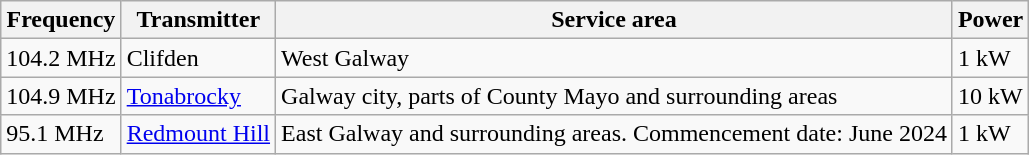<table class="wikitable sortable">
<tr>
<th>Frequency</th>
<th>Transmitter</th>
<th>Service area</th>
<th>Power</th>
</tr>
<tr>
<td>104.2 MHz</td>
<td>Clifden</td>
<td>West Galway</td>
<td>1 kW</td>
</tr>
<tr>
<td>104.9 MHz</td>
<td><a href='#'>Tonabrocky</a></td>
<td>Galway city, parts of County Mayo and surrounding areas</td>
<td>10 kW</td>
</tr>
<tr>
<td>95.1 MHz</td>
<td><a href='#'>Redmount Hill</a></td>
<td>East Galway and surrounding areas. Commencement date: June 2024</td>
<td>1 kW</td>
</tr>
</table>
